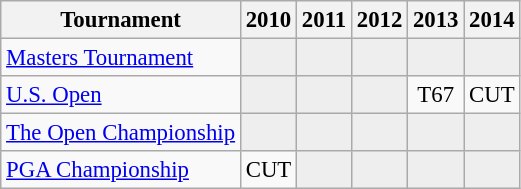<table class="wikitable" style="font-size:95%;text-align:center;">
<tr>
<th>Tournament</th>
<th>2010</th>
<th>2011</th>
<th>2012</th>
<th>2013</th>
<th>2014</th>
</tr>
<tr>
<td align=left><a href='#'>Masters Tournament</a></td>
<td style="background:#eeeeee;"></td>
<td style="background:#eeeeee;"></td>
<td style="background:#eeeeee;"></td>
<td style="background:#eeeeee;"></td>
<td style="background:#eeeeee;"></td>
</tr>
<tr>
<td align=left><a href='#'>U.S. Open</a></td>
<td style="background:#eeeeee;"></td>
<td style="background:#eeeeee;"></td>
<td style="background:#eeeeee;"></td>
<td>T67</td>
<td>CUT</td>
</tr>
<tr>
<td align=left><a href='#'>The Open Championship</a></td>
<td style="background:#eeeeee;"></td>
<td style="background:#eeeeee;"></td>
<td style="background:#eeeeee;"></td>
<td style="background:#eeeeee;"></td>
<td style="background:#eeeeee;"></td>
</tr>
<tr>
<td align=left><a href='#'>PGA Championship</a></td>
<td>CUT</td>
<td style="background:#eeeeee;"></td>
<td style="background:#eeeeee;"></td>
<td style="background:#eeeeee;"></td>
<td style="background:#eeeeee;"></td>
</tr>
</table>
